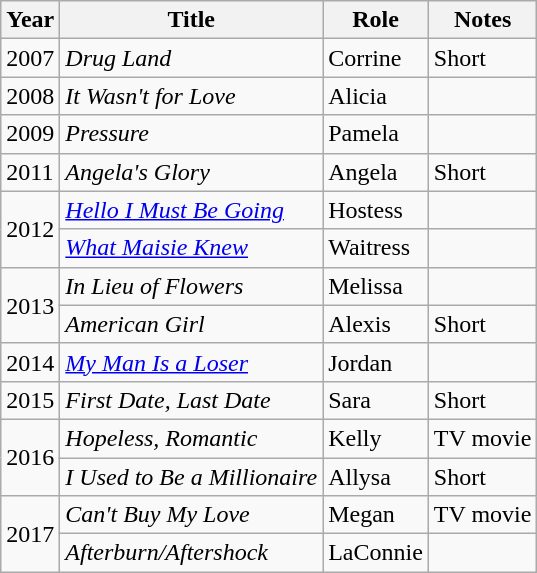<table class="wikitable plainrowheaders sortable" style="margin-right: 0;">
<tr>
<th scope="col">Year</th>
<th scope="col">Title</th>
<th scope="col">Role</th>
<th scope="col" class="unsortable">Notes</th>
</tr>
<tr>
<td>2007</td>
<td><em>Drug Land</em></td>
<td>Corrine</td>
<td>Short</td>
</tr>
<tr>
<td>2008</td>
<td><em>It Wasn't for Love</em></td>
<td>Alicia</td>
<td></td>
</tr>
<tr>
<td>2009</td>
<td><em>Pressure</em></td>
<td>Pamela</td>
<td></td>
</tr>
<tr>
<td>2011</td>
<td><em>Angela's Glory</em></td>
<td>Angela</td>
<td>Short</td>
</tr>
<tr>
<td rowspan="2">2012</td>
<td><em><a href='#'>Hello I Must Be Going</a></em></td>
<td>Hostess</td>
<td></td>
</tr>
<tr>
<td><em><a href='#'>What Maisie Knew</a></em></td>
<td>Waitress</td>
<td></td>
</tr>
<tr>
<td rowspan="2">2013</td>
<td><em>In Lieu of Flowers</em></td>
<td>Melissa</td>
<td></td>
</tr>
<tr>
<td><em>American Girl</em></td>
<td>Alexis</td>
<td>Short</td>
</tr>
<tr>
<td>2014</td>
<td><em><a href='#'>My Man Is a Loser</a></em></td>
<td>Jordan</td>
<td></td>
</tr>
<tr>
<td>2015</td>
<td><em>First Date, Last Date</em></td>
<td>Sara</td>
<td>Short</td>
</tr>
<tr>
<td rowspan="2">2016</td>
<td><em>Hopeless, Romantic</em></td>
<td>Kelly</td>
<td>TV movie</td>
</tr>
<tr>
<td><em>I Used to Be a Millionaire</em></td>
<td>Allysa</td>
<td>Short</td>
</tr>
<tr>
<td rowspan="2">2017</td>
<td><em>Can't Buy My Love</em></td>
<td>Megan</td>
<td>TV movie</td>
</tr>
<tr>
<td><em>Afterburn/Aftershock</em></td>
<td>LaConnie</td>
<td></td>
</tr>
</table>
